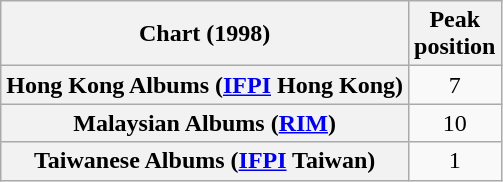<table class="wikitable plainrowheaders sortable">
<tr>
<th scope="col">Chart (1998)</th>
<th scope="col">Peak<br>position</th>
</tr>
<tr>
<th scope="row">Hong Kong Albums (<a href='#'>IFPI</a> Hong Kong)</th>
<td align="center">7</td>
</tr>
<tr>
<th scope="row">Malaysian Albums (<a href='#'>RIM</a>)</th>
<td align="center">10</td>
</tr>
<tr>
<th scope="row">Taiwanese Albums (<a href='#'>IFPI</a> Taiwan)</th>
<td align="center">1</td>
</tr>
</table>
